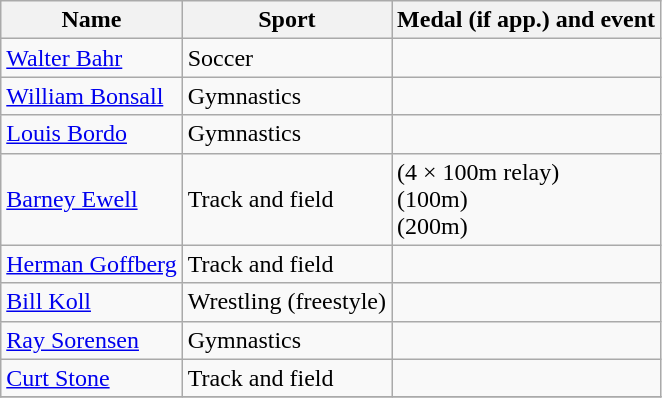<table class="wikitable">
<tr>
<th>Name</th>
<th>Sport</th>
<th>Medal (if app.) and event</th>
</tr>
<tr>
<td> <a href='#'>Walter Bahr</a></td>
<td>Soccer</td>
<td></td>
</tr>
<tr>
<td> <a href='#'>William Bonsall</a></td>
<td>Gymnastics</td>
<td></td>
</tr>
<tr>
<td> <a href='#'>Louis Bordo</a></td>
<td>Gymnastics</td>
<td></td>
</tr>
<tr>
<td> <a href='#'>Barney Ewell</a></td>
<td>Track and field</td>
<td> (4 × 100m relay)<br>  (100m) <br> (200m)</td>
</tr>
<tr>
<td> <a href='#'>Herman Goffberg</a></td>
<td>Track and field</td>
<td></td>
</tr>
<tr>
<td> <a href='#'>Bill Koll</a></td>
<td>Wrestling (freestyle)</td>
<td></td>
</tr>
<tr>
<td> <a href='#'>Ray Sorensen</a></td>
<td>Gymnastics</td>
<td></td>
</tr>
<tr>
<td> <a href='#'>Curt Stone</a></td>
<td>Track and field</td>
<td></td>
</tr>
<tr>
</tr>
</table>
